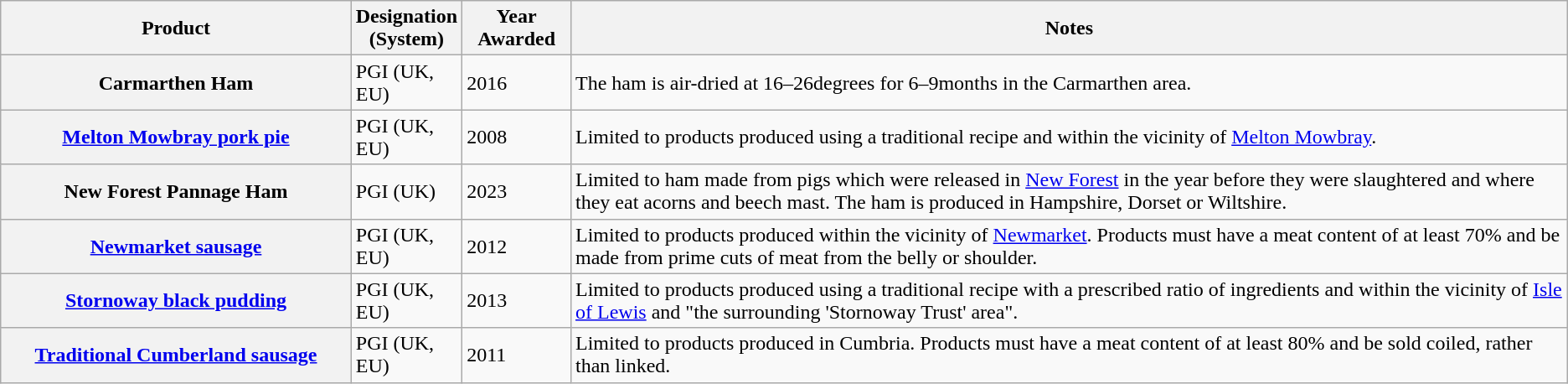<table class="wikitable sortable">
<tr>
<th scope="col" width="23%">Product</th>
<th scope="col" width="4%">Designation (System)</th>
<th scope="col" width="7%">Year Awarded</th>
<th class="unsortable" scope="col" width="66%">Notes</th>
</tr>
<tr>
<th scope="row">Carmarthen Ham</th>
<td>PGI (UK, EU)</td>
<td>2016</td>
<td>The ham is air-dried at 16–26degrees for 6–9months in the Carmarthen area.</td>
</tr>
<tr>
<th scope="row"><a href='#'>Melton Mowbray pork pie</a></th>
<td>PGI (UK, EU)</td>
<td>2008</td>
<td>Limited to products produced using a traditional recipe and within the vicinity of <a href='#'>Melton Mowbray</a>.</td>
</tr>
<tr>
<th scope="row">New Forest Pannage Ham</th>
<td>PGI (UK)</td>
<td>2023</td>
<td>Limited to ham made from pigs which were released in <a href='#'>New Forest</a> in the year before they were slaughtered and where they eat acorns and beech mast. The ham is produced in Hampshire, Dorset or Wiltshire.</td>
</tr>
<tr>
<th scope="row"><a href='#'>Newmarket sausage</a></th>
<td>PGI (UK, EU)</td>
<td>2012</td>
<td>Limited to products produced within the vicinity of <a href='#'>Newmarket</a>. Products must have a meat content of at least 70% and be made from prime cuts of meat from the belly or shoulder.</td>
</tr>
<tr>
<th scope="row"><a href='#'>Stornoway black pudding</a></th>
<td>PGI (UK, EU)</td>
<td>2013</td>
<td>Limited to products produced using a traditional recipe with a prescribed ratio of ingredients and within the vicinity of <a href='#'>Isle of Lewis</a> and "the surrounding 'Stornoway Trust' area".</td>
</tr>
<tr>
<th scope="row"><a href='#'>Traditional Cumberland sausage</a></th>
<td>PGI (UK, EU)</td>
<td>2011</td>
<td>Limited to products produced in Cumbria. Products must have a meat content of at least 80% and be sold coiled, rather than linked.</td>
</tr>
</table>
